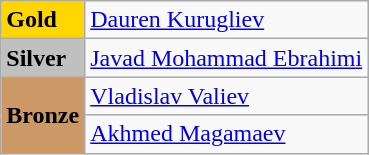<table class="wikitable">
<tr>
<td bgcolor="gold"><strong>Gold</strong></td>
<td> <a href='#'>Dauren Kurugliev</a></td>
</tr>
<tr>
<td bgcolor="silver"><strong>Silver</strong></td>
<td> <a href='#'>Javad Mohammad Ebrahimi</a></td>
</tr>
<tr>
<td rowspan="2" bgcolor="#cc9966"><strong>Bronze</strong></td>
<td> <a href='#'>Vladislav Valiev</a></td>
</tr>
<tr>
<td> <a href='#'>Akhmed Magamaev</a></td>
</tr>
</table>
